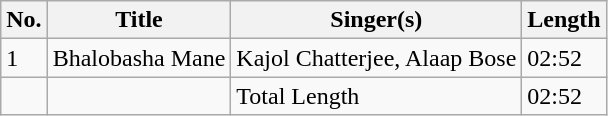<table class="wikitable">
<tr>
<th>No.</th>
<th>Title</th>
<th>Singer(s)</th>
<th>Length</th>
</tr>
<tr>
<td>1</td>
<td>Bhalobasha Mane</td>
<td>Kajol Chatterjee, Alaap Bose</td>
<td>02:52</td>
</tr>
<tr>
<td></td>
<td></td>
<td>Total Length</td>
<td>02:52</td>
</tr>
</table>
